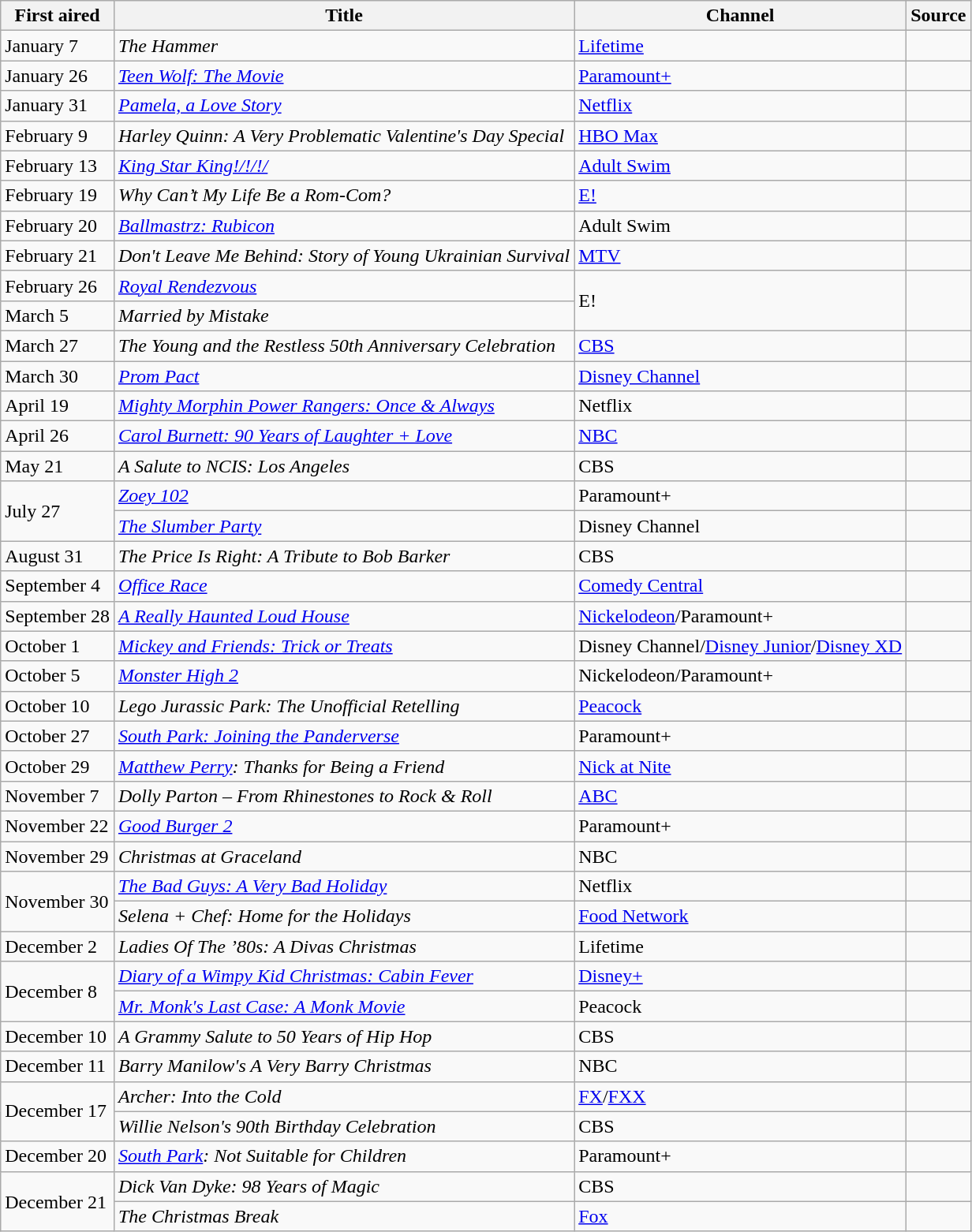<table class="wikitable sortable">
<tr>
<th>First aired</th>
<th>Title</th>
<th>Channel</th>
<th>Source</th>
</tr>
<tr>
<td>January 7</td>
<td><em>The Hammer</em></td>
<td><a href='#'>Lifetime</a></td>
<td></td>
</tr>
<tr>
<td>January 26</td>
<td><em><a href='#'>Teen Wolf: The Movie</a></em></td>
<td><a href='#'>Paramount+</a></td>
<td></td>
</tr>
<tr>
<td>January 31</td>
<td><em><a href='#'>Pamela, a Love Story</a></em></td>
<td><a href='#'>Netflix</a></td>
<td></td>
</tr>
<tr>
<td>February 9</td>
<td><em>Harley Quinn: A Very Problematic Valentine's Day Special</em></td>
<td><a href='#'>HBO Max</a></td>
<td></td>
</tr>
<tr>
<td>February 13</td>
<td><em><a href='#'>King Star King!/!/!/</a></em></td>
<td><a href='#'>Adult Swim</a></td>
<td></td>
</tr>
<tr>
<td>February 19</td>
<td><em>Why Can’t My Life Be a Rom-Com?</em></td>
<td><a href='#'>E!</a></td>
<td></td>
</tr>
<tr>
<td>February 20</td>
<td><em><a href='#'>Ballmastrz: Rubicon</a></em></td>
<td>Adult Swim</td>
<td></td>
</tr>
<tr>
<td>February 21</td>
<td><em>Don't Leave Me Behind: Story of Young Ukrainian Survival</em></td>
<td><a href='#'>MTV</a></td>
<td></td>
</tr>
<tr>
<td>February 26</td>
<td><em><a href='#'>Royal Rendezvous</a></em></td>
<td rowspan=2>E!</td>
<td rowspan=2></td>
</tr>
<tr>
<td>March 5</td>
<td><em>Married by Mistake</em></td>
</tr>
<tr>
<td>March 27</td>
<td><em>The Young and the Restless 50th Anniversary Celebration</em></td>
<td><a href='#'>CBS</a></td>
<td></td>
</tr>
<tr>
<td>March 30</td>
<td><em><a href='#'>Prom Pact</a></em></td>
<td><a href='#'>Disney Channel</a></td>
<td></td>
</tr>
<tr>
<td>April 19</td>
<td><em><a href='#'>Mighty Morphin Power Rangers: Once & Always</a></em></td>
<td>Netflix</td>
<td></td>
</tr>
<tr>
<td>April 26</td>
<td><em><a href='#'>Carol Burnett: 90 Years of Laughter + Love</a></em></td>
<td><a href='#'>NBC</a></td>
<td></td>
</tr>
<tr>
<td>May 21</td>
<td><em>A Salute to NCIS: Los Angeles</em></td>
<td>CBS</td>
<td></td>
</tr>
<tr>
<td rowspan=2>July 27</td>
<td><em><a href='#'>Zoey 102</a></em></td>
<td>Paramount+</td>
<td></td>
</tr>
<tr>
<td><em><a href='#'>The Slumber Party</a></em></td>
<td>Disney Channel</td>
<td></td>
</tr>
<tr>
<td>August 31</td>
<td><em>The Price Is Right: A Tribute to Bob Barker</em></td>
<td>CBS</td>
<td></td>
</tr>
<tr>
<td>September 4</td>
<td><em><a href='#'>Office Race</a></em></td>
<td><a href='#'>Comedy Central</a></td>
<td></td>
</tr>
<tr>
<td>September 28</td>
<td><em><a href='#'>A Really Haunted Loud House</a></em></td>
<td><a href='#'>Nickelodeon</a>/Paramount+</td>
<td></td>
</tr>
<tr>
<td>October 1</td>
<td><em><a href='#'>Mickey and Friends: Trick or Treats</a></em></td>
<td>Disney Channel/<a href='#'>Disney Junior</a>/<a href='#'>Disney XD</a></td>
<td></td>
</tr>
<tr>
<td>October 5</td>
<td><em><a href='#'>Monster High 2</a></em></td>
<td>Nickelodeon/Paramount+</td>
<td></td>
</tr>
<tr>
<td>October 10</td>
<td><em>Lego Jurassic Park: The Unofficial Retelling</em></td>
<td><a href='#'>Peacock</a></td>
<td></td>
</tr>
<tr>
<td>October 27</td>
<td><em><a href='#'>South Park: Joining the Panderverse</a></em></td>
<td>Paramount+</td>
<td></td>
</tr>
<tr>
<td>October 29</td>
<td><em><a href='#'>Matthew Perry</a>: Thanks for Being a Friend</em></td>
<td><a href='#'>Nick at Nite</a></td>
<td></td>
</tr>
<tr>
<td>November 7</td>
<td><em>Dolly Parton – From Rhinestones to Rock & Roll</em></td>
<td><a href='#'>ABC</a></td>
<td></td>
</tr>
<tr>
<td>November 22</td>
<td><em><a href='#'>Good Burger 2</a></em></td>
<td>Paramount+</td>
<td></td>
</tr>
<tr>
<td>November 29</td>
<td><em>Christmas at Graceland</em></td>
<td>NBC</td>
<td></td>
</tr>
<tr>
<td rowspan=2>November 30</td>
<td><em><a href='#'>The Bad Guys: A Very Bad Holiday</a></em></td>
<td>Netflix</td>
<td></td>
</tr>
<tr>
<td><em>Selena + Chef: Home for the Holidays</em></td>
<td><a href='#'>Food Network</a></td>
<td></td>
</tr>
<tr>
<td>December 2</td>
<td><em>Ladies Of The ’80s: A Divas Christmas</em></td>
<td>Lifetime</td>
<td></td>
</tr>
<tr>
<td rowspan=2>December 8</td>
<td><em><a href='#'>Diary of a Wimpy Kid Christmas: Cabin Fever</a></em></td>
<td><a href='#'>Disney+</a></td>
<td></td>
</tr>
<tr>
<td><em><a href='#'>Mr. Monk's Last Case: A Monk Movie</a></em></td>
<td>Peacock</td>
<td></td>
</tr>
<tr>
<td>December 10</td>
<td><em>A Grammy Salute to 50 Years of Hip Hop</em></td>
<td>CBS</td>
<td></td>
</tr>
<tr>
<td>December 11</td>
<td><em>Barry Manilow's A Very Barry Christmas</em></td>
<td>NBC</td>
<td></td>
</tr>
<tr>
<td rowspan=2>December 17</td>
<td><em>Archer: Into the Cold</em></td>
<td><a href='#'>FX</a>/<a href='#'>FXX</a></td>
<td></td>
</tr>
<tr>
<td><em>Willie Nelson's 90th Birthday Celebration</em></td>
<td>CBS</td>
<td></td>
</tr>
<tr>
<td>December 20</td>
<td><em><a href='#'>South Park</a>: Not Suitable for Children</em></td>
<td>Paramount+</td>
<td></td>
</tr>
<tr>
<td rowspan=2>December 21</td>
<td><em>Dick Van Dyke: 98 Years of Magic</em></td>
<td>CBS</td>
<td></td>
</tr>
<tr>
<td><em>The Christmas Break</em></td>
<td><a href='#'>Fox</a></td>
<td></td>
</tr>
</table>
